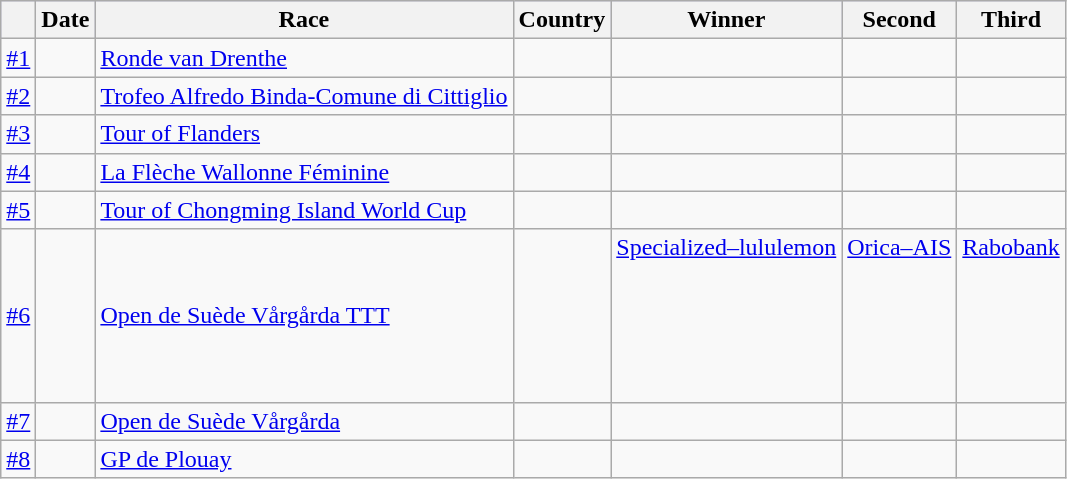<table class="wikitable sortable">
<tr style="background:#ccccff;">
<th></th>
<th>Date</th>
<th>Race</th>
<th>Country</th>
<th>Winner</th>
<th>Second</th>
<th>Third</th>
</tr>
<tr>
<td><a href='#'>#1</a></td>
<td></td>
<td><a href='#'>Ronde van Drenthe</a></td>
<td></td>
<td></td>
<td></td>
<td></td>
</tr>
<tr>
<td><a href='#'>#2</a></td>
<td></td>
<td><a href='#'>Trofeo Alfredo Binda-Comune di Cittiglio</a></td>
<td></td>
<td></td>
<td></td>
<td></td>
</tr>
<tr>
<td><a href='#'>#3</a></td>
<td></td>
<td><a href='#'>Tour of Flanders</a></td>
<td></td>
<td></td>
<td></td>
<td></td>
</tr>
<tr>
<td><a href='#'>#4</a></td>
<td></td>
<td><a href='#'>La Flèche Wallonne Féminine</a></td>
<td></td>
<td></td>
<td></td>
<td></td>
</tr>
<tr>
<td><a href='#'>#5</a></td>
<td></td>
<td><a href='#'>Tour of Chongming Island World Cup</a></td>
<td></td>
<td></td>
<td></td>
<td></td>
</tr>
<tr>
<td><a href='#'>#6</a></td>
<td></td>
<td><a href='#'>Open de Suède Vårgårda TTT</a></td>
<td></td>
<td><a href='#'>Specialized–lululemon</a><small><br><br><br><br><br><br></small></td>
<td><a href='#'>Orica–AIS</a><small><br><br><br><br><br><br></small></td>
<td><a href='#'>Rabobank</a><small><br><br><br><br><br><br></small></td>
</tr>
<tr>
<td><a href='#'>#7</a></td>
<td></td>
<td><a href='#'>Open de Suède Vårgårda</a></td>
<td></td>
<td></td>
<td></td>
<td></td>
</tr>
<tr>
<td><a href='#'>#8</a></td>
<td></td>
<td><a href='#'>GP de Plouay</a></td>
<td></td>
<td></td>
<td></td>
<td></td>
</tr>
</table>
